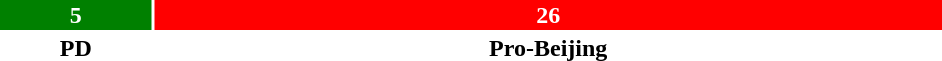<table style="width:50%; text-align:center;">
<tr style="color:white;">
<td style="background:green; width:16.13%;"><strong>5</strong></td>
<td style="background:red; width:83.87%;"><strong>26</strong></td>
</tr>
<tr>
<td><span><strong>PD</strong></span></td>
<td><span><strong>Pro-Beijing</strong></span></td>
</tr>
</table>
